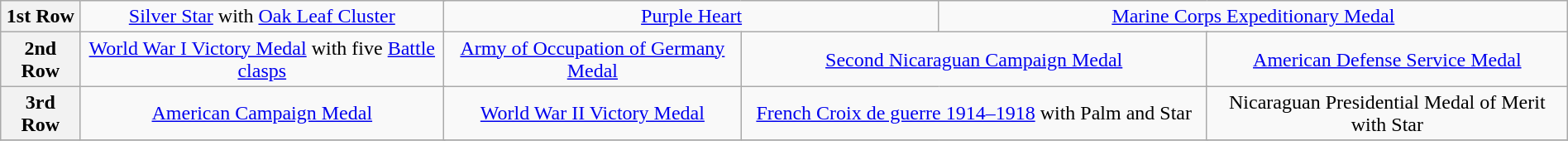<table class="wikitable" style="margin:1em auto; text-align:center;">
<tr>
<th>1st Row</th>
<td colspan="4"><a href='#'>Silver Star</a> with <a href='#'>Oak Leaf Cluster</a></td>
<td colspan="5"><a href='#'>Purple Heart</a></td>
<td colspan="4"><a href='#'>Marine Corps Expeditionary Medal</a></td>
</tr>
<tr>
<th>2nd Row</th>
<td colspan="4"><a href='#'>World War I Victory Medal</a> with five <a href='#'>Battle clasps</a></td>
<td colspan="4"><a href='#'>Army of Occupation of Germany Medal</a></td>
<td colspan="4"><a href='#'>Second Nicaraguan Campaign Medal</a></td>
<td colspan="4"><a href='#'>American Defense Service Medal</a></td>
</tr>
<tr>
<th>3rd Row</th>
<td colspan="4"><a href='#'>American Campaign Medal</a></td>
<td colspan="4"><a href='#'>World War II Victory Medal</a></td>
<td colspan="4"><a href='#'>French Croix de guerre 1914–1918</a> with Palm and Star</td>
<td colspan="4">Nicaraguan Presidential Medal of Merit with Star</td>
</tr>
<tr>
</tr>
</table>
